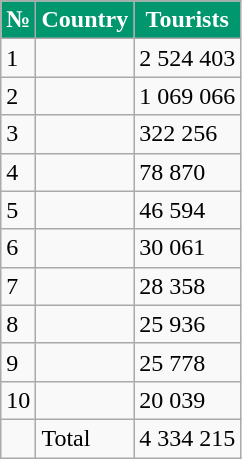<table class="wikitable">
<tr style="color:white;">
<th style="background:#00966E;">№</th>
<th style="background:#00966E;">Country</th>
<th style="background:#00966E;">Tourists</th>
</tr>
<tr>
<td>1</td>
<td></td>
<td>2 524 403</td>
</tr>
<tr>
<td>2</td>
<td></td>
<td>1 069 066</td>
</tr>
<tr>
<td>3</td>
<td></td>
<td>322 256</td>
</tr>
<tr>
<td>4</td>
<td></td>
<td>78 870</td>
</tr>
<tr>
<td>5</td>
<td></td>
<td>46 594</td>
</tr>
<tr>
<td>6</td>
<td></td>
<td>30 061</td>
</tr>
<tr>
<td>7</td>
<td></td>
<td>28 358</td>
</tr>
<tr>
<td>8</td>
<td></td>
<td>25 936</td>
</tr>
<tr>
<td>9</td>
<td></td>
<td>25 778</td>
</tr>
<tr>
<td>10</td>
<td></td>
<td>20 039</td>
</tr>
<tr>
<td></td>
<td>Total</td>
<td>4 334 215</td>
</tr>
</table>
